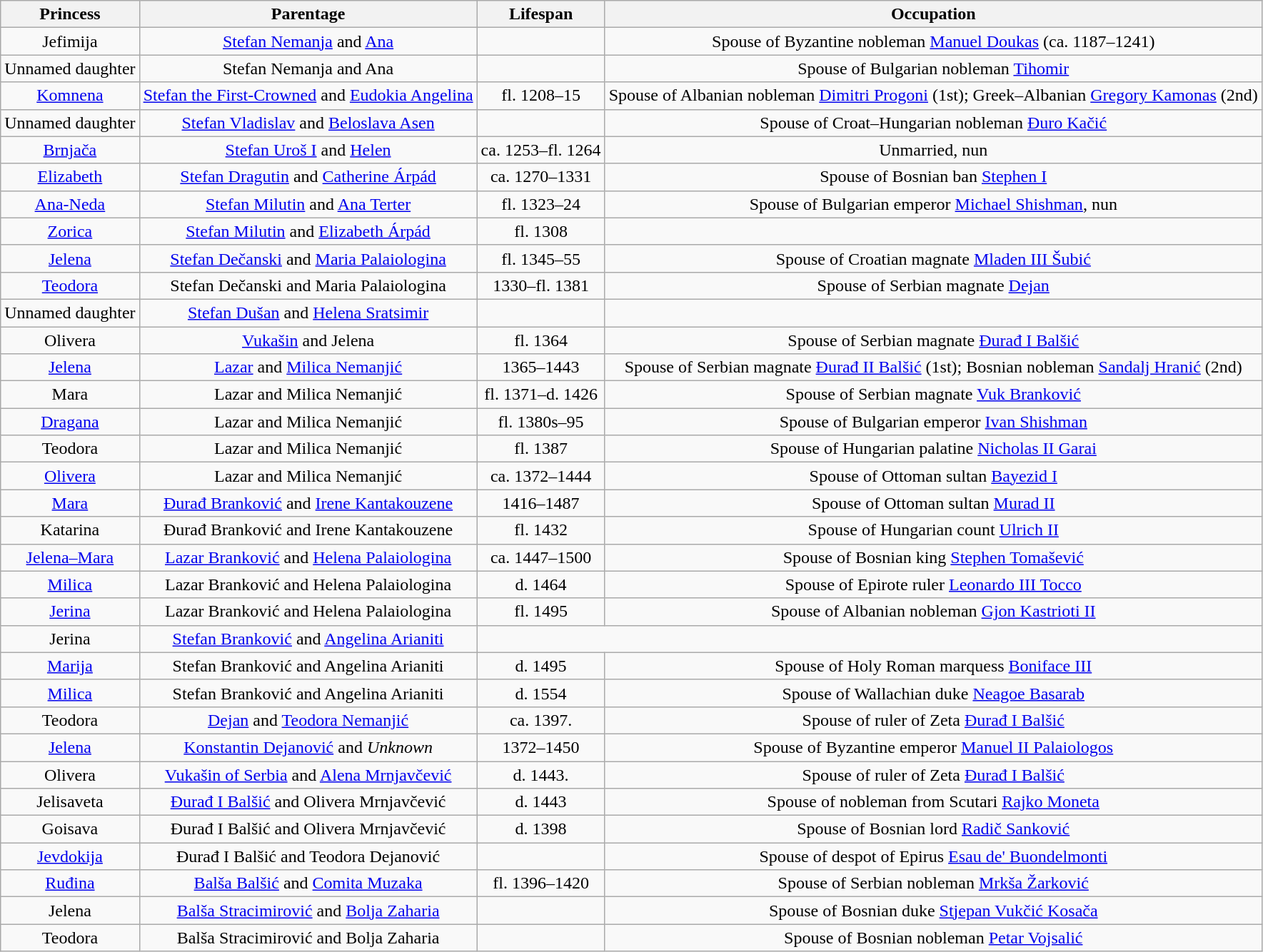<table class="wikitable sortable" style="text-align:center">
<tr>
<th>Princess</th>
<th>Parentage</th>
<th>Lifespan</th>
<th>Occupation</th>
</tr>
<tr>
<td>Jefimija</td>
<td><a href='#'>Stefan Nemanja</a> and <a href='#'>Ana</a></td>
<td></td>
<td>Spouse of Byzantine nobleman <a href='#'>Manuel Doukas</a> (ca. 1187–1241)</td>
</tr>
<tr>
<td>Unnamed daughter</td>
<td>Stefan Nemanja and Ana</td>
<td></td>
<td>Spouse of Bulgarian nobleman <a href='#'>Tihomir</a></td>
</tr>
<tr>
<td><a href='#'>Komnena</a></td>
<td><a href='#'>Stefan the First-Crowned</a> and <a href='#'>Eudokia Angelina</a></td>
<td>fl. 1208–15</td>
<td>Spouse of Albanian nobleman <a href='#'>Dimitri Progoni</a> (1st); Greek–Albanian <a href='#'>Gregory Kamonas</a> (2nd)</td>
</tr>
<tr>
<td>Unnamed daughter</td>
<td><a href='#'>Stefan Vladislav</a> and <a href='#'>Beloslava Asen</a></td>
<td></td>
<td>Spouse of Croat–Hungarian nobleman <a href='#'>Đuro Kačić</a></td>
</tr>
<tr>
<td><a href='#'>Brnjača</a></td>
<td><a href='#'>Stefan Uroš I</a> and <a href='#'>Helen</a></td>
<td>ca. 1253–fl. 1264</td>
<td>Unmarried, nun</td>
</tr>
<tr>
<td><a href='#'>Elizabeth</a></td>
<td><a href='#'>Stefan Dragutin</a> and <a href='#'>Catherine Árpád</a></td>
<td>ca. 1270–1331</td>
<td>Spouse of Bosnian ban <a href='#'>Stephen I</a></td>
</tr>
<tr>
<td><a href='#'>Ana-Neda</a></td>
<td><a href='#'>Stefan Milutin</a> and <a href='#'>Ana Terter</a></td>
<td>fl. 1323–24</td>
<td>Spouse of Bulgarian emperor <a href='#'>Michael Shishman</a>, nun</td>
</tr>
<tr>
<td><a href='#'>Zorica</a></td>
<td><a href='#'>Stefan Milutin</a> and <a href='#'>Elizabeth Árpád</a></td>
<td>fl. 1308</td>
<td></td>
</tr>
<tr>
<td><a href='#'>Jelena</a></td>
<td><a href='#'>Stefan Dečanski</a> and <a href='#'>Maria Palaiologina</a></td>
<td>fl. 1345–55</td>
<td>Spouse of Croatian magnate <a href='#'>Mladen III Šubić</a></td>
</tr>
<tr>
<td><a href='#'>Teodora</a></td>
<td>Stefan Dečanski and Maria Palaiologina</td>
<td>1330–fl. 1381</td>
<td>Spouse of Serbian magnate <a href='#'>Dejan</a></td>
</tr>
<tr>
<td>Unnamed daughter</td>
<td><a href='#'>Stefan Dušan</a> and <a href='#'>Helena Sratsimir</a></td>
<td></td>
<td></td>
</tr>
<tr>
<td>Olivera</td>
<td><a href='#'>Vukašin</a> and Jelena</td>
<td>fl. 1364</td>
<td>Spouse of Serbian magnate <a href='#'>Đurađ I Balšić</a></td>
</tr>
<tr>
<td><a href='#'>Jelena</a></td>
<td><a href='#'>Lazar</a> and <a href='#'>Milica Nemanjić</a></td>
<td>1365–1443</td>
<td>Spouse of Serbian magnate <a href='#'>Đurađ II Balšić</a> (1st); Bosnian nobleman <a href='#'>Sandalj Hranić</a> (2nd)</td>
</tr>
<tr>
<td>Mara</td>
<td>Lazar and Milica Nemanjić</td>
<td>fl. 1371–d. 1426</td>
<td>Spouse of Serbian magnate <a href='#'>Vuk Branković</a></td>
</tr>
<tr>
<td><a href='#'>Dragana</a></td>
<td>Lazar and Milica Nemanjić</td>
<td>fl. 1380s–95</td>
<td>Spouse of Bulgarian emperor <a href='#'>Ivan Shishman</a></td>
</tr>
<tr>
<td>Teodora</td>
<td>Lazar and Milica Nemanjić</td>
<td>fl. 1387</td>
<td>Spouse of Hungarian palatine <a href='#'>Nicholas II Garai</a></td>
</tr>
<tr>
<td><a href='#'>Olivera</a></td>
<td>Lazar and Milica Nemanjić</td>
<td>ca. 1372–1444</td>
<td>Spouse of Ottoman sultan <a href='#'>Bayezid I</a></td>
</tr>
<tr>
<td><a href='#'>Mara</a></td>
<td><a href='#'>Đurađ Branković</a> and <a href='#'>Irene Kantakouzene</a></td>
<td>1416–1487</td>
<td>Spouse of Ottoman sultan <a href='#'>Murad II</a></td>
</tr>
<tr>
<td>Katarina</td>
<td>Đurađ Branković and Irene Kantakouzene</td>
<td>fl. 1432</td>
<td>Spouse of Hungarian count <a href='#'>Ulrich II</a></td>
</tr>
<tr>
<td><a href='#'>Jelena–Mara</a></td>
<td><a href='#'>Lazar Branković</a> and <a href='#'>Helena Palaiologina</a></td>
<td>ca. 1447–1500</td>
<td>Spouse of Bosnian king <a href='#'>Stephen Tomašević</a></td>
</tr>
<tr>
<td><a href='#'>Milica</a></td>
<td>Lazar Branković and Helena Palaiologina</td>
<td>d. 1464</td>
<td>Spouse of Epirote ruler <a href='#'>Leonardo III Tocco</a></td>
</tr>
<tr>
<td><a href='#'>Jerina</a></td>
<td>Lazar Branković and Helena Palaiologina</td>
<td>fl. 1495</td>
<td>Spouse of Albanian nobleman <a href='#'>Gjon Kastrioti II</a></td>
</tr>
<tr>
<td>Jerina</td>
<td><a href='#'>Stefan Branković</a> and <a href='#'>Angelina Arianiti</a></td>
</tr>
<tr>
<td><a href='#'>Marija</a></td>
<td>Stefan Branković and Angelina Arianiti</td>
<td>d. 1495</td>
<td>Spouse of Holy Roman marquess <a href='#'>Boniface III</a></td>
</tr>
<tr>
<td><a href='#'>Milica</a></td>
<td>Stefan Branković and Angelina Arianiti</td>
<td>d. 1554</td>
<td>Spouse of Wallachian duke <a href='#'>Neagoe Basarab</a></td>
</tr>
<tr>
<td>Teodora</td>
<td><a href='#'>Dejan</a> and <a href='#'>Teodora Nemanjić</a></td>
<td>ca. 1397.</td>
<td>Spouse of ruler of Zeta <a href='#'>Đurađ I Balšić</a></td>
</tr>
<tr>
<td><a href='#'>Jelena</a></td>
<td><a href='#'>Konstantin Dejanović</a> and <em>Unknown</em></td>
<td>1372–1450</td>
<td>Spouse of Byzantine emperor <a href='#'>Manuel II Palaiologos</a></td>
</tr>
<tr>
<td>Olivera</td>
<td><a href='#'>Vukašin of Serbia</a> and <a href='#'>Alena Mrnjavčević</a></td>
<td>d. 1443.</td>
<td>Spouse of ruler of Zeta <a href='#'>Đurađ I Balšić</a></td>
</tr>
<tr>
<td>Jelisaveta</td>
<td><a href='#'>Đurađ I Balšić</a> and Olivera Mrnjavčević</td>
<td>d. 1443</td>
<td>Spouse of nobleman from Scutari <a href='#'>Rajko Moneta</a></td>
</tr>
<tr>
<td>Goisava</td>
<td>Đurađ I Balšić and Olivera Mrnjavčević</td>
<td>d. 1398</td>
<td>Spouse of Bosnian lord <a href='#'>Radič Sanković</a></td>
</tr>
<tr>
<td><a href='#'>Jevdokija</a></td>
<td>Đurađ I Balšić and Teodora Dejanović</td>
<td></td>
<td>Spouse of despot of Epirus <a href='#'>Esau de' Buondelmonti</a></td>
</tr>
<tr>
<td><a href='#'>Ruđina</a></td>
<td><a href='#'>Balša Balšić</a> and <a href='#'>Comita Muzaka</a></td>
<td>fl. 1396–1420</td>
<td>Spouse of Serbian nobleman <a href='#'>Mrkša Žarković</a></td>
</tr>
<tr>
<td>Jelena</td>
<td><a href='#'>Balša Stracimirović</a> and <a href='#'>Bolja Zaharia</a></td>
<td></td>
<td>Spouse of Bosnian duke <a href='#'>Stjepan Vukčić Kosača</a></td>
</tr>
<tr>
<td>Teodora</td>
<td>Balša Stracimirović and Bolja Zaharia</td>
<td></td>
<td>Spouse of Bosnian nobleman <a href='#'>Petar Vojsalić</a></td>
</tr>
</table>
